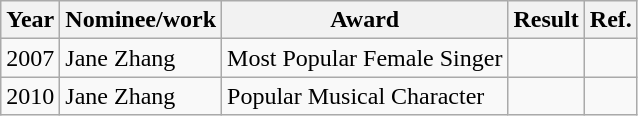<table class="wikitable">
<tr>
<th>Year</th>
<th>Nominee/work</th>
<th>Award</th>
<th><strong>Result</strong></th>
<th>Ref.</th>
</tr>
<tr>
<td>2007</td>
<td>Jane Zhang</td>
<td>Most Popular Female Singer</td>
<td></td>
<td></td>
</tr>
<tr>
<td>2010</td>
<td>Jane Zhang</td>
<td>Popular Musical Character</td>
<td></td>
<td></td>
</tr>
</table>
